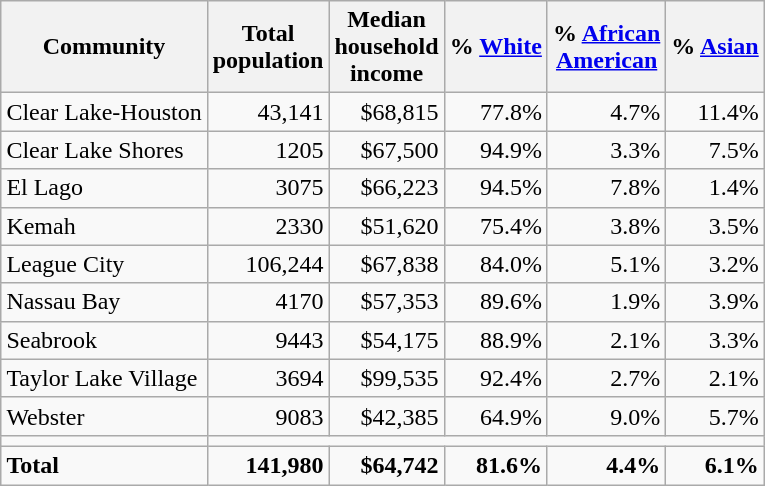<table class="wikitable" style="float:right;"  border="1">
<tr>
<th>Community</th>
<th>Total<br>population</th>
<th>Median<br>household<br>income</th>
<th>% <a href='#'>White</a></th>
<th>% <a href='#'>African<br>American</a></th>
<th>% <a href='#'>Asian</a></th>
</tr>
<tr>
<td>Clear Lake-Houston</td>
<td align="right">43,141</td>
<td align="right">$68,815</td>
<td align="right">77.8%</td>
<td align="right">4.7%</td>
<td align="right">11.4%</td>
</tr>
<tr>
<td>Clear Lake Shores</td>
<td align="right">1205</td>
<td align="right">$67,500</td>
<td align="right">94.9%</td>
<td align="right">3.3%</td>
<td align="right">7.5%</td>
</tr>
<tr>
<td>El Lago</td>
<td align="right">3075</td>
<td align="right">$66,223</td>
<td align="right">94.5%</td>
<td align="right">7.8%</td>
<td align="right">1.4%</td>
</tr>
<tr>
<td>Kemah</td>
<td align="right">2330</td>
<td align="right">$51,620</td>
<td align="right">75.4%</td>
<td align="right">3.8%</td>
<td align="right">3.5%</td>
</tr>
<tr>
<td>League City</td>
<td align="right">106,244</td>
<td align="right">$67,838</td>
<td align="right">84.0%</td>
<td align="right">5.1%</td>
<td align="right">3.2%</td>
</tr>
<tr>
<td>Nassau Bay</td>
<td align="right">4170</td>
<td align="right">$57,353</td>
<td align="right">89.6%</td>
<td align="right">1.9%</td>
<td align="right">3.9%</td>
</tr>
<tr>
<td>Seabrook</td>
<td align="right">9443</td>
<td align="right">$54,175</td>
<td align="right">88.9%</td>
<td align="right">2.1%</td>
<td align="right">3.3%</td>
</tr>
<tr>
<td>Taylor Lake Village</td>
<td align="right">3694</td>
<td align="right">$99,535</td>
<td align="right">92.4%</td>
<td align="right">2.7%</td>
<td align="right">2.1%</td>
</tr>
<tr>
<td>Webster</td>
<td align="right">9083</td>
<td align="right">$42,385</td>
<td align="right">64.9%</td>
<td align="right">9.0%</td>
<td align="right">5.7%</td>
</tr>
<tr>
<td></td>
</tr>
<tr>
<td><strong>Total</strong></td>
<td align="right"><strong>141,980</strong></td>
<td align="right"><strong>$64,742</strong></td>
<td align="right"><strong>81.6%</strong></td>
<td align="right"><strong>4.4%</strong></td>
<td align="right"><strong>6.1%</strong></td>
</tr>
</table>
